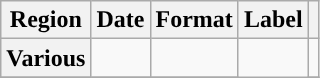<table class="wikitable plainrowheaders">
<tr>
<th scope="col">Region</th>
<th scope="col">Date</th>
<th scope="col">Format</th>
<th scope="col">Label</th>
<th scope="col"></th>
</tr>
<tr>
<th scope="row">Various</th>
<td></td>
<td></td>
<td rowspan="3"></td>
<td></td>
</tr>
<tr>
</tr>
</table>
